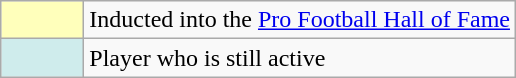<table class="wikitable">
<tr>
<td style="text-align:center; background:#ffb; width:3em"></td>
<td>Inducted into the <a href='#'>Pro Football Hall of Fame</a></td>
</tr>
<tr>
<td style="background:#CFECEC; width:3em"></td>
<td>Player who is still active</td>
</tr>
</table>
